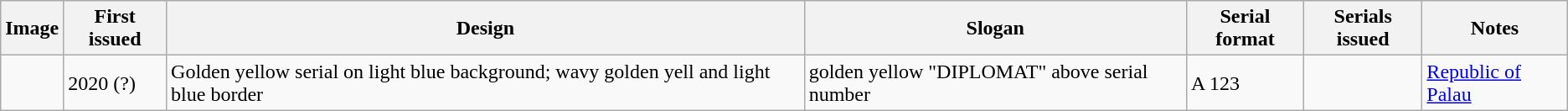<table class="wikitable sortable">
<tr>
<th>Image</th>
<th>First issued</th>
<th>Design</th>
<th>Slogan</th>
<th>Serial format</th>
<th>Serials issued</th>
<th>Notes</th>
</tr>
<tr>
<td></td>
<td>2020 (?)</td>
<td>Golden yellow serial on light blue background; wavy golden yell and light blue border</td>
<td>golden yellow "DIPLOMAT" above serial number</td>
<td>A 123</td>
<td></td>
<td><a href='#'>Republic of Palau</a></td>
</tr>
</table>
